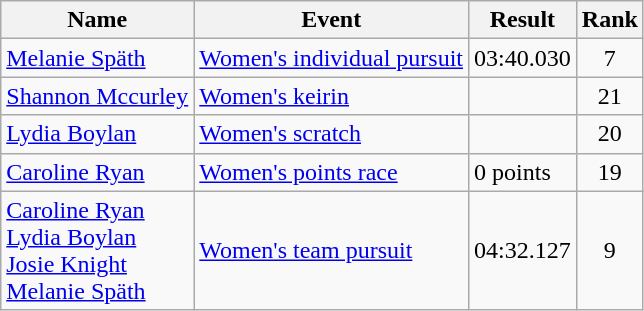<table class="wikitable sortable">
<tr>
<th>Name</th>
<th>Event</th>
<th>Result</th>
<th>Rank</th>
</tr>
<tr>
<td><a href='#'>Melanie Späth</a></td>
<td><a href='#'>Women's individual pursuit</a></td>
<td>03:40.030</td>
<td align=center>7</td>
</tr>
<tr>
<td><a href='#'>Shannon Mccurley</a></td>
<td><a href='#'>Women's keirin</a></td>
<td></td>
<td align=center>21</td>
</tr>
<tr>
<td><a href='#'>Lydia Boylan</a></td>
<td><a href='#'>Women's scratch</a></td>
<td></td>
<td align=center>20</td>
</tr>
<tr>
<td><a href='#'>Caroline Ryan</a></td>
<td><a href='#'>Women's points race</a></td>
<td>0 points</td>
<td align=center>19</td>
</tr>
<tr>
<td><a href='#'>Caroline Ryan</a><br><a href='#'>Lydia Boylan</a><br><a href='#'>Josie Knight</a><br><a href='#'>Melanie Späth</a></td>
<td><a href='#'>Women's team pursuit</a></td>
<td>04:32.127</td>
<td align=center>9</td>
</tr>
</table>
